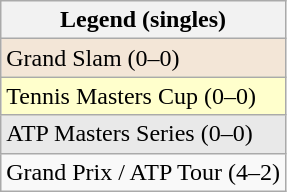<table class="wikitable sortable mw-collapsible mw-collapsed">
<tr>
<th>Legend (singles)</th>
</tr>
<tr style="background:#f3e6d7;">
<td>Grand Slam (0–0)</td>
</tr>
<tr style="background:#ffffcc;">
<td>Tennis Masters Cup (0–0)</td>
</tr>
<tr style="background:#e9e9e9;">
<td>ATP Masters Series (0–0)</td>
</tr>
<tr>
<td>Grand Prix / ATP Tour (4–2)</td>
</tr>
</table>
